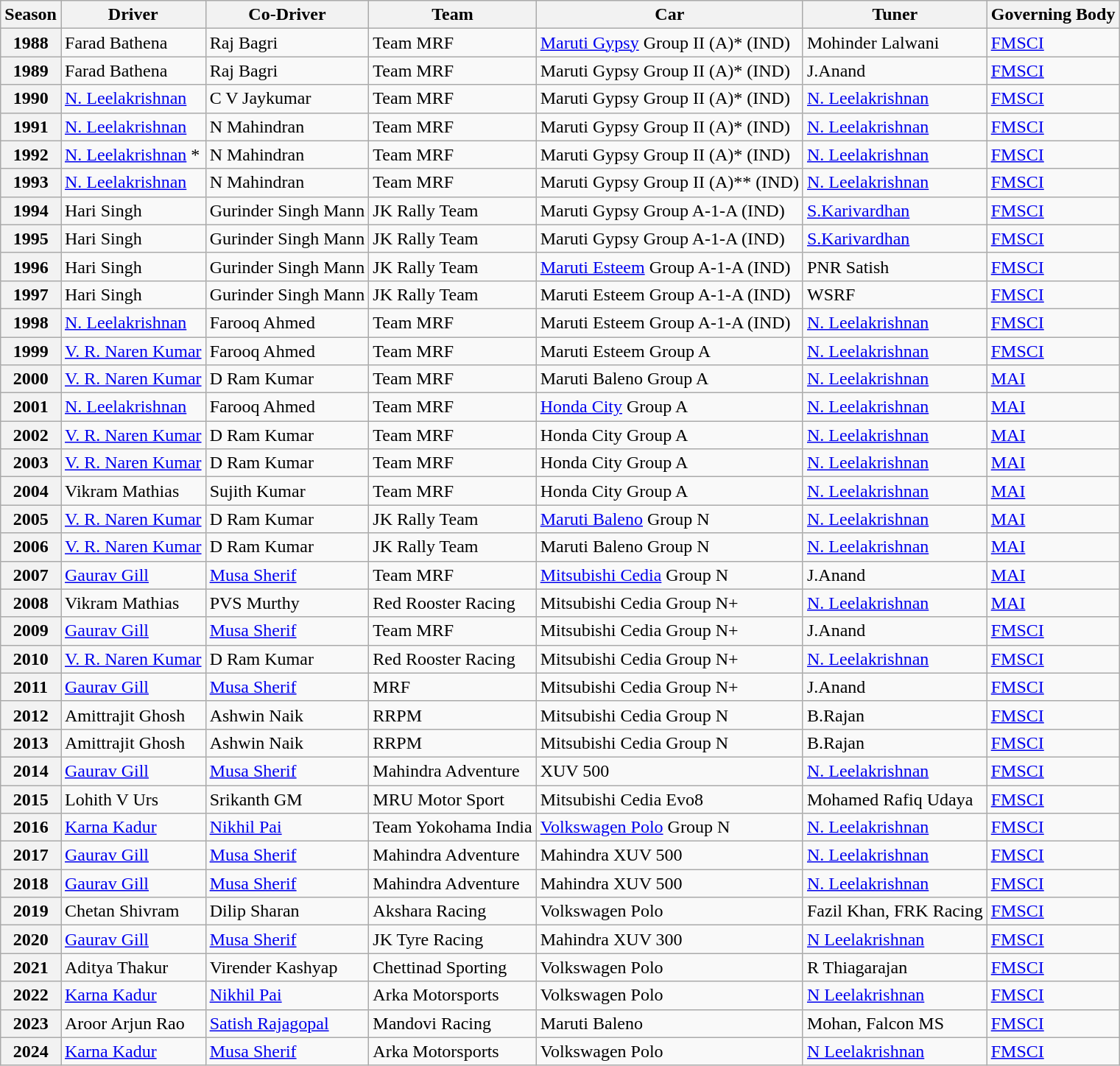<table class="wikitable">
<tr>
<th>Season</th>
<th>Driver</th>
<th>Co-Driver</th>
<th>Team</th>
<th>Car</th>
<th>Tuner</th>
<th>Governing Body</th>
</tr>
<tr>
<th>1988</th>
<td> Farad Bathena</td>
<td>Raj Bagri</td>
<td>Team MRF</td>
<td><a href='#'>Maruti Gypsy</a> Group II (A)* (IND)</td>
<td>Mohinder Lalwani</td>
<td><a href='#'>FMSCI</a></td>
</tr>
<tr>
<th>1989</th>
<td> Farad Bathena</td>
<td>Raj Bagri</td>
<td>Team MRF</td>
<td>Maruti Gypsy Group II (A)* (IND)</td>
<td>J.Anand</td>
<td><a href='#'>FMSCI</a></td>
</tr>
<tr>
<th>1990</th>
<td> <a href='#'>N. Leelakrishnan</a></td>
<td>C V Jaykumar</td>
<td>Team MRF</td>
<td>Maruti Gypsy Group II (A)* (IND)</td>
<td><a href='#'>N. Leelakrishnan</a></td>
<td><a href='#'>FMSCI</a></td>
</tr>
<tr>
<th>1991</th>
<td> <a href='#'>N. Leelakrishnan</a></td>
<td>N Mahindran</td>
<td>Team MRF</td>
<td>Maruti Gypsy Group II (A)* (IND)</td>
<td><a href='#'>N. Leelakrishnan</a></td>
<td><a href='#'>FMSCI</a></td>
</tr>
<tr>
<th>1992</th>
<td> <a href='#'>N. Leelakrishnan</a> *</td>
<td>N Mahindran</td>
<td>Team MRF</td>
<td>Maruti Gypsy Group II (A)* (IND)</td>
<td><a href='#'>N. Leelakrishnan</a></td>
<td><a href='#'>FMSCI</a></td>
</tr>
<tr>
<th>1993</th>
<td> <a href='#'>N. Leelakrishnan</a></td>
<td>N Mahindran</td>
<td>Team MRF</td>
<td>Maruti Gypsy Group II (A)** (IND)</td>
<td><a href='#'>N. Leelakrishnan</a></td>
<td><a href='#'>FMSCI</a></td>
</tr>
<tr>
<th>1994</th>
<td> Hari Singh</td>
<td>Gurinder Singh Mann</td>
<td>JK Rally Team</td>
<td>Maruti Gypsy Group A-1-A (IND)</td>
<td><a href='#'>S.Karivardhan</a></td>
<td><a href='#'>FMSCI</a></td>
</tr>
<tr>
<th>1995</th>
<td> Hari Singh</td>
<td>Gurinder Singh Mann</td>
<td>JK Rally Team</td>
<td>Maruti Gypsy Group A-1-A (IND)</td>
<td><a href='#'>S.Karivardhan</a></td>
<td><a href='#'>FMSCI</a></td>
</tr>
<tr>
<th>1996</th>
<td> Hari Singh</td>
<td>Gurinder Singh Mann</td>
<td>JK Rally Team</td>
<td><a href='#'>Maruti Esteem</a> Group A-1-A (IND)</td>
<td>PNR Satish</td>
<td><a href='#'>FMSCI</a></td>
</tr>
<tr>
<th>1997</th>
<td> Hari Singh</td>
<td>Gurinder Singh Mann</td>
<td>JK Rally Team</td>
<td>Maruti Esteem Group A-1-A (IND)</td>
<td>WSRF</td>
<td><a href='#'>FMSCI</a></td>
</tr>
<tr>
<th>1998</th>
<td> <a href='#'>N. Leelakrishnan</a></td>
<td>Farooq Ahmed</td>
<td>Team MRF</td>
<td>Maruti Esteem Group A-1-A (IND)</td>
<td><a href='#'>N. Leelakrishnan</a></td>
<td><a href='#'>FMSCI</a></td>
</tr>
<tr>
<th>1999</th>
<td> <a href='#'>V. R. Naren Kumar</a></td>
<td>Farooq Ahmed</td>
<td>Team MRF</td>
<td>Maruti Esteem Group A</td>
<td><a href='#'>N. Leelakrishnan</a></td>
<td><a href='#'>FMSCI</a></td>
</tr>
<tr>
<th>2000</th>
<td> <a href='#'>V. R. Naren Kumar</a></td>
<td>D Ram Kumar</td>
<td>Team MRF</td>
<td>Maruti Baleno Group A</td>
<td><a href='#'>N. Leelakrishnan</a></td>
<td><a href='#'>MAI</a></td>
</tr>
<tr>
<th>2001</th>
<td> <a href='#'>N. Leelakrishnan</a></td>
<td>Farooq Ahmed</td>
<td>Team MRF</td>
<td><a href='#'>Honda City</a> Group A</td>
<td><a href='#'>N. Leelakrishnan</a></td>
<td><a href='#'>MAI</a></td>
</tr>
<tr>
<th>2002</th>
<td> <a href='#'>V. R. Naren Kumar</a></td>
<td>D Ram Kumar</td>
<td>Team MRF</td>
<td>Honda City Group A</td>
<td><a href='#'>N. Leelakrishnan</a></td>
<td><a href='#'>MAI</a></td>
</tr>
<tr>
<th>2003</th>
<td> <a href='#'>V. R. Naren Kumar</a></td>
<td>D Ram Kumar</td>
<td>Team MRF</td>
<td>Honda City Group A</td>
<td><a href='#'>N. Leelakrishnan</a></td>
<td><a href='#'>MAI</a></td>
</tr>
<tr>
<th>2004</th>
<td> Vikram Mathias</td>
<td>Sujith Kumar</td>
<td>Team MRF</td>
<td>Honda City Group A</td>
<td><a href='#'>N. Leelakrishnan</a></td>
<td><a href='#'>MAI</a></td>
</tr>
<tr>
<th>2005</th>
<td> <a href='#'>V. R. Naren Kumar</a></td>
<td>D Ram Kumar</td>
<td>JK Rally Team</td>
<td><a href='#'>Maruti Baleno</a> Group N</td>
<td><a href='#'>N. Leelakrishnan</a></td>
<td><a href='#'>MAI</a></td>
</tr>
<tr>
<th>2006</th>
<td> <a href='#'>V. R. Naren Kumar</a></td>
<td>D Ram Kumar</td>
<td>JK Rally Team</td>
<td>Maruti Baleno Group N</td>
<td><a href='#'>N. Leelakrishnan</a></td>
<td><a href='#'>MAI</a></td>
</tr>
<tr>
<th>2007</th>
<td> <a href='#'>Gaurav Gill</a></td>
<td><a href='#'>Musa Sherif</a></td>
<td>Team MRF</td>
<td><a href='#'>Mitsubishi Cedia</a> Group N</td>
<td>J.Anand</td>
<td><a href='#'>MAI</a></td>
</tr>
<tr>
<th>2008</th>
<td> Vikram Mathias</td>
<td>PVS Murthy</td>
<td>Red Rooster Racing</td>
<td>Mitsubishi Cedia Group N+</td>
<td><a href='#'>N. Leelakrishnan</a></td>
<td><a href='#'>MAI</a></td>
</tr>
<tr>
<th>2009</th>
<td> <a href='#'>Gaurav Gill</a></td>
<td><a href='#'>Musa Sherif</a></td>
<td>Team MRF</td>
<td>Mitsubishi Cedia Group N+</td>
<td>J.Anand</td>
<td><a href='#'>FMSCI</a></td>
</tr>
<tr>
<th>2010</th>
<td> <a href='#'>V. R. Naren Kumar</a></td>
<td>D Ram Kumar</td>
<td>Red Rooster Racing</td>
<td>Mitsubishi Cedia Group N+</td>
<td><a href='#'>N. Leelakrishnan</a></td>
<td><a href='#'>FMSCI</a></td>
</tr>
<tr>
<th>2011</th>
<td> <a href='#'>Gaurav Gill</a></td>
<td><a href='#'>Musa Sherif</a></td>
<td>MRF</td>
<td>Mitsubishi Cedia Group N+</td>
<td>J.Anand</td>
<td><a href='#'>FMSCI</a></td>
</tr>
<tr>
<th>2012</th>
<td> Amittrajit Ghosh</td>
<td>Ashwin Naik</td>
<td>RRPM</td>
<td>Mitsubishi Cedia Group N</td>
<td>B.Rajan</td>
<td><a href='#'>FMSCI</a></td>
</tr>
<tr>
<th>2013</th>
<td> Amittrajit Ghosh</td>
<td>Ashwin Naik</td>
<td>RRPM</td>
<td>Mitsubishi Cedia Group N</td>
<td>B.Rajan</td>
<td><a href='#'>FMSCI</a></td>
</tr>
<tr>
<th>2014</th>
<td> <a href='#'>Gaurav Gill</a></td>
<td><a href='#'>Musa Sherif</a></td>
<td>Mahindra Adventure</td>
<td>XUV 500</td>
<td><a href='#'>N. Leelakrishnan</a></td>
<td><a href='#'>FMSCI</a></td>
</tr>
<tr>
<th>2015</th>
<td> Lohith V Urs</td>
<td>Srikanth GM</td>
<td>MRU Motor Sport</td>
<td>Mitsubishi Cedia Evo8</td>
<td>Mohamed Rafiq Udaya</td>
<td><a href='#'>FMSCI</a></td>
</tr>
<tr>
<th>2016</th>
<td> <a href='#'>Karna Kadur</a></td>
<td><a href='#'>Nikhil Pai</a></td>
<td>Team Yokohama India</td>
<td><a href='#'>Volkswagen Polo</a> Group N</td>
<td><a href='#'>N. Leelakrishnan</a></td>
<td><a href='#'>FMSCI</a></td>
</tr>
<tr>
<th>2017</th>
<td> <a href='#'>Gaurav Gill</a></td>
<td><a href='#'>Musa Sherif</a></td>
<td>Mahindra Adventure</td>
<td>Mahindra XUV 500</td>
<td><a href='#'>N. Leelakrishnan</a></td>
<td><a href='#'>FMSCI</a></td>
</tr>
<tr>
<th>2018</th>
<td> <a href='#'>Gaurav Gill</a></td>
<td><a href='#'>Musa Sherif</a></td>
<td>Mahindra Adventure</td>
<td>Mahindra XUV 500</td>
<td><a href='#'>N. Leelakrishnan</a></td>
<td><a href='#'>FMSCI</a></td>
</tr>
<tr>
<th>2019</th>
<td> Chetan Shivram</td>
<td>Dilip Sharan</td>
<td>Akshara Racing</td>
<td>Volkswagen Polo</td>
<td>Fazil Khan, FRK Racing</td>
<td><a href='#'>FMSCI</a></td>
</tr>
<tr>
<th>2020</th>
<td> <a href='#'>Gaurav Gill</a></td>
<td><a href='#'>Musa Sherif</a></td>
<td>JK Tyre Racing</td>
<td>Mahindra XUV 300</td>
<td><a href='#'>N Leelakrishnan</a></td>
<td><a href='#'>FMSCI</a></td>
</tr>
<tr>
<th>2021</th>
<td> Aditya Thakur</td>
<td>Virender Kashyap</td>
<td>Chettinad Sporting</td>
<td>Volkswagen Polo</td>
<td>R Thiagarajan</td>
<td><a href='#'>FMSCI</a></td>
</tr>
<tr>
<th>2022</th>
<td> <a href='#'>Karna Kadur</a></td>
<td><a href='#'>Nikhil Pai</a></td>
<td>Arka Motorsports</td>
<td>Volkswagen Polo</td>
<td><a href='#'>N Leelakrishnan</a></td>
<td><a href='#'>FMSCI</a></td>
</tr>
<tr>
<th>2023</th>
<td> Aroor Arjun Rao</td>
<td><a href='#'>Satish Rajagopal</a></td>
<td>Mandovi Racing</td>
<td>Maruti Baleno</td>
<td>Mohan, Falcon MS</td>
<td><a href='#'>FMSCI</a></td>
</tr>
<tr>
<th>2024</th>
<td> <a href='#'>Karna Kadur</a></td>
<td><a href='#'>Musa Sherif</a></td>
<td>Arka Motorsports</td>
<td>Volkswagen Polo</td>
<td><a href='#'>N Leelakrishnan</a></td>
<td><a href='#'>FMSCI</a></td>
</tr>
</table>
